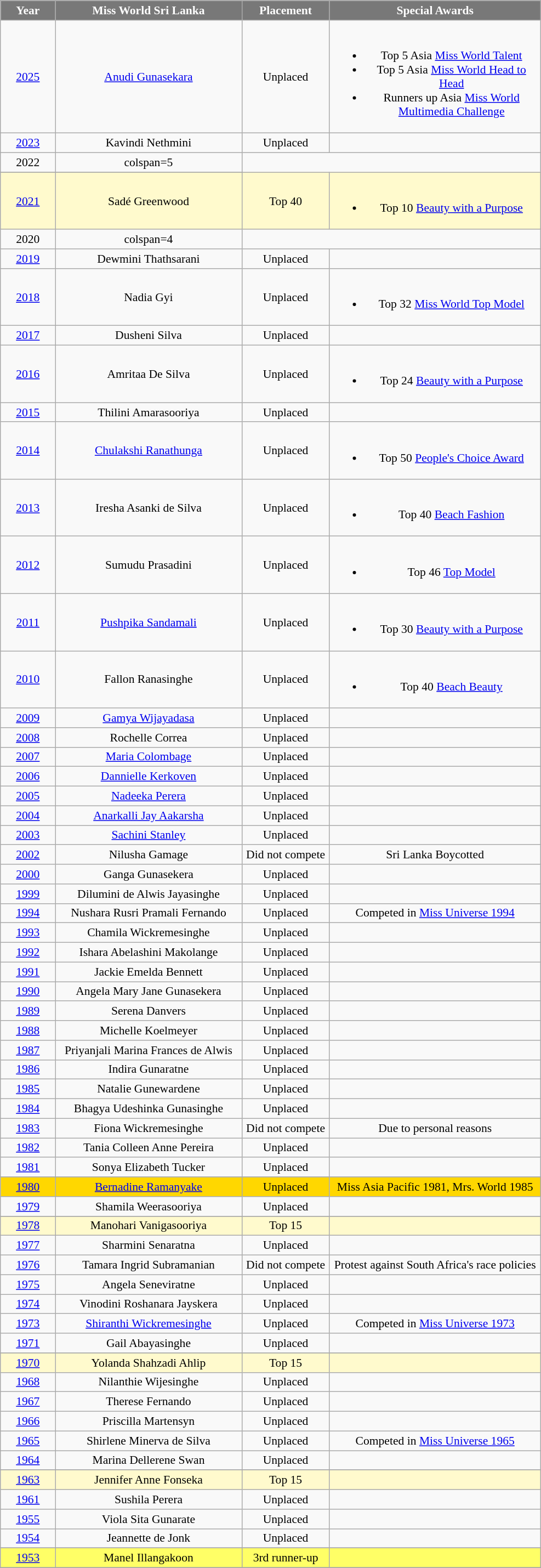<table class="wikitable sortable" style="font-size: 90%; text-align:center">
<tr>
<th width="60" style="background-color:#787878;color:#FFFFFF;">Year</th>
<th width="220" style="background-color:#787878;color:#FFFFFF;">Miss World Sri Lanka</th>
<th width="100" style="background-color:#787878;color:#FFFFFF;">Placement</th>
<th width="250" style="background-color:#787878;color:#FFFFFF;">Special Awards</th>
</tr>
<tr>
<td><a href='#'>2025</a></td>
<td><a href='#'>Anudi Gunasekara</a></td>
<td>Unplaced</td>
<td><br><ul><li>Top 5 Asia <a href='#'>Miss World Talent</a></li><li>Top 5 Asia <a href='#'>Miss World Head to Head</a></li><li>Runners up Asia <a href='#'>Miss World Multimedia Challenge</a></li></ul></td>
</tr>
<tr>
<td><a href='#'>2023</a></td>
<td>Kavindi Nethmini</td>
<td>Unplaced</td>
<td></td>
</tr>
<tr>
<td>2022</td>
<td>colspan=5 </td>
</tr>
<tr>
</tr>
<tr style="background-color:#FFFACD;">
<td><a href='#'>2021</a></td>
<td>Sadé Greenwood</td>
<td>Top 40</td>
<td><br><ul><li>Top 10 <a href='#'>Beauty with a Purpose</a></li></ul></td>
</tr>
<tr>
<td>2020</td>
<td>colspan=4 </td>
</tr>
<tr>
<td><a href='#'>2019</a></td>
<td>Dewmini Thathsarani</td>
<td>Unplaced</td>
<td></td>
</tr>
<tr>
<td><a href='#'>2018</a></td>
<td>Nadia Gyi</td>
<td>Unplaced</td>
<td><br><ul><li>Top 32 <a href='#'>Miss World Top Model</a></li></ul></td>
</tr>
<tr>
<td><a href='#'>2017</a></td>
<td>Dusheni Silva</td>
<td>Unplaced</td>
<td></td>
</tr>
<tr>
<td><a href='#'>2016</a></td>
<td>Amritaa De Silva</td>
<td>Unplaced</td>
<td><br><ul><li>Top 24 <a href='#'>Beauty with a Purpose</a></li></ul></td>
</tr>
<tr>
<td><a href='#'>2015</a></td>
<td>Thilini Amarasooriya</td>
<td>Unplaced</td>
<td></td>
</tr>
<tr>
<td><a href='#'>2014</a></td>
<td><a href='#'>Chulakshi Ranathunga</a></td>
<td>Unplaced</td>
<td><br><ul><li>Top 50 <a href='#'>People's Choice Award</a></li></ul></td>
</tr>
<tr>
<td><a href='#'>2013</a></td>
<td>Iresha Asanki de Silva</td>
<td>Unplaced</td>
<td><br><ul><li>Top 40 <a href='#'>Beach Fashion</a></li></ul></td>
</tr>
<tr>
<td><a href='#'>2012</a></td>
<td>Sumudu Prasadini</td>
<td>Unplaced</td>
<td><br><ul><li>Top 46 <a href='#'>Top Model</a></li></ul></td>
</tr>
<tr>
<td><a href='#'>2011</a></td>
<td><a href='#'>Pushpika Sandamali</a></td>
<td>Unplaced</td>
<td><br><ul><li>Top 30 <a href='#'>Beauty with a Purpose</a></li></ul></td>
</tr>
<tr>
<td><a href='#'>2010</a></td>
<td>Fallon Ranasinghe</td>
<td>Unplaced</td>
<td><br><ul><li>Top 40 <a href='#'>Beach Beauty</a></li></ul></td>
</tr>
<tr>
<td><a href='#'>2009</a></td>
<td><a href='#'>Gamya Wijayadasa</a></td>
<td>Unplaced</td>
<td></td>
</tr>
<tr>
<td><a href='#'>2008</a></td>
<td>Rochelle Correa</td>
<td>Unplaced</td>
<td></td>
</tr>
<tr>
<td><a href='#'>2007</a></td>
<td><a href='#'>Maria Colombage</a></td>
<td>Unplaced</td>
<td></td>
</tr>
<tr>
<td><a href='#'>2006</a></td>
<td><a href='#'>Dannielle Kerkoven</a></td>
<td>Unplaced</td>
<td></td>
</tr>
<tr>
<td><a href='#'>2005</a></td>
<td><a href='#'>Nadeeka Perera</a></td>
<td>Unplaced</td>
<td></td>
</tr>
<tr>
<td><a href='#'>2004</a></td>
<td><a href='#'>Anarkalli Jay Aakarsha</a></td>
<td>Unplaced</td>
<td></td>
</tr>
<tr>
<td><a href='#'>2003</a></td>
<td><a href='#'>Sachini Stanley</a></td>
<td>Unplaced</td>
<td></td>
</tr>
<tr>
<td><a href='#'>2002</a></td>
<td>Nilusha Gamage</td>
<td>Did not compete</td>
<td>Sri Lanka Boycotted</td>
</tr>
<tr>
<td><a href='#'>2000</a></td>
<td>Ganga Gunasekera</td>
<td>Unplaced</td>
<td></td>
</tr>
<tr>
<td><a href='#'>1999</a></td>
<td>Dilumini de Alwis Jayasinghe</td>
<td>Unplaced</td>
<td></td>
</tr>
<tr>
<td><a href='#'>1994</a></td>
<td>Nushara Rusri Pramali Fernando</td>
<td>Unplaced</td>
<td>Competed in <a href='#'>Miss Universe 1994</a></td>
</tr>
<tr>
<td><a href='#'>1993</a></td>
<td>Chamila Wickremesinghe</td>
<td>Unplaced</td>
<td></td>
</tr>
<tr>
<td><a href='#'>1992</a></td>
<td>Ishara Abelashini Makolange</td>
<td>Unplaced</td>
<td></td>
</tr>
<tr>
<td><a href='#'>1991</a></td>
<td>Jackie Emelda Bennett</td>
<td>Unplaced</td>
<td></td>
</tr>
<tr>
<td><a href='#'>1990</a></td>
<td>Angela Mary Jane Gunasekera</td>
<td>Unplaced</td>
<td></td>
</tr>
<tr>
<td><a href='#'>1989</a></td>
<td>Serena Danvers</td>
<td>Unplaced</td>
<td></td>
</tr>
<tr>
<td><a href='#'>1988</a></td>
<td>Michelle Koelmeyer</td>
<td>Unplaced</td>
<td></td>
</tr>
<tr>
<td><a href='#'>1987</a></td>
<td>Priyanjali Marina Frances de Alwis</td>
<td>Unplaced</td>
<td></td>
</tr>
<tr>
<td><a href='#'>1986</a></td>
<td>Indira Gunaratne</td>
<td>Unplaced</td>
<td></td>
</tr>
<tr>
<td><a href='#'>1985</a></td>
<td>Natalie Gunewardene</td>
<td>Unplaced</td>
<td></td>
</tr>
<tr>
<td><a href='#'>1984</a></td>
<td>Bhagya Udeshinka Gunasinghe</td>
<td>Unplaced</td>
<td></td>
</tr>
<tr>
<td><a href='#'>1983</a></td>
<td>Fiona Wickremesinghe</td>
<td>Did not compete</td>
<td>Due to personal reasons</td>
</tr>
<tr>
<td><a href='#'>1982</a></td>
<td>Tania Colleen Anne Pereira</td>
<td>Unplaced</td>
<td></td>
</tr>
<tr>
<td><a href='#'>1981</a></td>
<td>Sonya Elizabeth Tucker</td>
<td>Unplaced</td>
<td></td>
</tr>
<tr>
</tr>
<tr style="background-color:GOLD;">
<td><a href='#'>1980</a></td>
<td><a href='#'>Bernadine Ramanyake</a></td>
<td>Unplaced</td>
<td>Miss Asia Pacific 1981, Mrs. World 1985</td>
</tr>
<tr>
<td><a href='#'>1979</a></td>
<td>Shamila Weerasooriya</td>
<td>Unplaced</td>
<td></td>
</tr>
<tr>
</tr>
<tr style="background-color:#FFFACD;">
<td><a href='#'>1978</a></td>
<td>Manohari Vanigasooriya</td>
<td>Top 15</td>
<td></td>
</tr>
<tr>
<td><a href='#'>1977</a></td>
<td>Sharmini Senaratna</td>
<td>Unplaced</td>
<td></td>
</tr>
<tr>
<td><a href='#'>1976</a></td>
<td>Tamara Ingrid Subramanian</td>
<td>Did not compete</td>
<td>Protest against South Africa's race policies</td>
</tr>
<tr>
<td><a href='#'>1975</a></td>
<td>Angela Seneviratne</td>
<td>Unplaced</td>
<td></td>
</tr>
<tr>
<td><a href='#'>1974</a></td>
<td>Vinodini Roshanara Jayskera</td>
<td>Unplaced</td>
<td></td>
</tr>
<tr>
<td><a href='#'>1973</a></td>
<td><a href='#'>Shiranthi Wickremesinghe</a></td>
<td>Unplaced</td>
<td>Competed in <a href='#'>Miss Universe 1973</a></td>
</tr>
<tr>
<td><a href='#'>1971</a></td>
<td>Gail Abayasinghe</td>
<td>Unplaced</td>
<td></td>
</tr>
<tr>
</tr>
<tr style="background-color:#FFFACD;">
<td><a href='#'>1970</a></td>
<td>Yolanda Shahzadi Ahlip</td>
<td>Top 15</td>
<td></td>
</tr>
<tr>
<td><a href='#'>1968</a></td>
<td>Nilanthie Wijesinghe</td>
<td>Unplaced</td>
<td></td>
</tr>
<tr>
<td><a href='#'>1967</a></td>
<td>Therese Fernando</td>
<td>Unplaced</td>
<td></td>
</tr>
<tr>
<td><a href='#'>1966</a></td>
<td>Priscilla Martensyn</td>
<td>Unplaced</td>
<td></td>
</tr>
<tr>
<td><a href='#'>1965</a></td>
<td>Shirlene Minerva de Silva</td>
<td>Unplaced</td>
<td>Competed in <a href='#'>Miss Universe 1965</a></td>
</tr>
<tr>
<td><a href='#'>1964</a></td>
<td>Marina Dellerene Swan</td>
<td>Unplaced</td>
<td></td>
</tr>
<tr>
</tr>
<tr style="background-color:#FFFACD;">
<td><a href='#'>1963</a></td>
<td>Jennifer Anne Fonseka</td>
<td>Top 15</td>
<td></td>
</tr>
<tr>
<td><a href='#'>1961</a></td>
<td>Sushila Perera</td>
<td>Unplaced</td>
<td></td>
</tr>
<tr>
<td><a href='#'>1955</a></td>
<td>Viola Sita Gunarate</td>
<td>Unplaced</td>
<td></td>
</tr>
<tr>
<td><a href='#'>1954</a></td>
<td>Jeannette de Jonk</td>
<td>Unplaced</td>
<td></td>
</tr>
<tr>
</tr>
<tr style="background-color:#FFFF66;">
<td><a href='#'>1953</a></td>
<td>Manel Illangakoon</td>
<td>3rd runner-up</td>
<td></td>
</tr>
<tr>
</tr>
</table>
